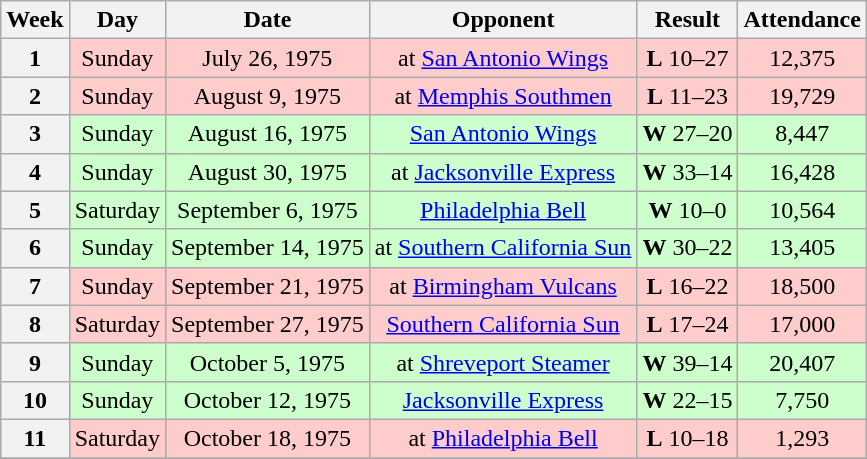<table class="wikitable">
<tr>
<th>Week</th>
<th>Day</th>
<th>Date</th>
<th>Opponent</th>
<th>Result</th>
<th>Attendance</th>
</tr>
<tr --- align="center" bgcolor="#ffcccc">
<th>1</th>
<td>Sunday</td>
<td>July 26, 1975</td>
<td>at <a href='#'>San Antonio Wings</a></td>
<td><strong>L</strong> 10–27</td>
<td>12,375</td>
</tr>
<tr --- align="center" bgcolor="#ffcccc">
<th>2</th>
<td>Sunday</td>
<td>August 9, 1975</td>
<td>at <a href='#'>Memphis Southmen</a></td>
<td><strong>L</strong> 11–23</td>
<td>19,729</td>
</tr>
<tr --- align="center" bgcolor="#ccffcc">
<th>3</th>
<td>Sunday</td>
<td>August 16, 1975</td>
<td><a href='#'>San Antonio Wings</a></td>
<td><strong>W</strong> 27–20</td>
<td>8,447</td>
</tr>
<tr --- align="center" bgcolor="#ccffcc">
<th>4</th>
<td>Sunday</td>
<td>August 30, 1975</td>
<td>at <a href='#'>Jacksonville Express</a></td>
<td><strong>W</strong> 33–14</td>
<td>16,428</td>
</tr>
<tr --- align="center" bgcolor="#ccffcc">
<th>5</th>
<td>Saturday</td>
<td>September 6, 1975</td>
<td><a href='#'>Philadelphia Bell</a></td>
<td><strong>W</strong> 10–0</td>
<td>10,564</td>
</tr>
<tr --- align="center" bgcolor="#ccffcc">
<th>6</th>
<td>Sunday</td>
<td>September 14, 1975</td>
<td>at <a href='#'>Southern California Sun</a></td>
<td><strong>W</strong> 30–22</td>
<td>13,405</td>
</tr>
<tr --- align="center" bgcolor="#ffcccc">
<th>7</th>
<td>Sunday</td>
<td>September 21, 1975</td>
<td>at <a href='#'>Birmingham Vulcans</a></td>
<td><strong>L</strong> 16–22</td>
<td>18,500</td>
</tr>
<tr --- align="center" bgcolor="#ffcccc">
<th>8</th>
<td>Saturday</td>
<td>September 27, 1975</td>
<td><a href='#'>Southern California Sun</a></td>
<td><strong>L</strong> 17–24</td>
<td>17,000</td>
</tr>
<tr --- align="center" bgcolor="#ccffcc">
<th>9</th>
<td>Sunday</td>
<td>October 5, 1975</td>
<td>at <a href='#'>Shreveport Steamer</a></td>
<td><strong>W</strong> 39–14</td>
<td>20,407</td>
</tr>
<tr --- align="center" bgcolor="#ccffcc">
<th>10</th>
<td>Sunday</td>
<td>October 12, 1975</td>
<td><a href='#'>Jacksonville Express</a></td>
<td><strong>W</strong> 22–15</td>
<td>7,750</td>
</tr>
<tr --- align="center" bgcolor="#ffcccc">
<th>11</th>
<td>Saturday</td>
<td>October 18, 1975</td>
<td>at <a href='#'>Philadelphia Bell</a></td>
<td><strong>L</strong> 10–18</td>
<td>1,293</td>
</tr>
<tr --->
</tr>
</table>
